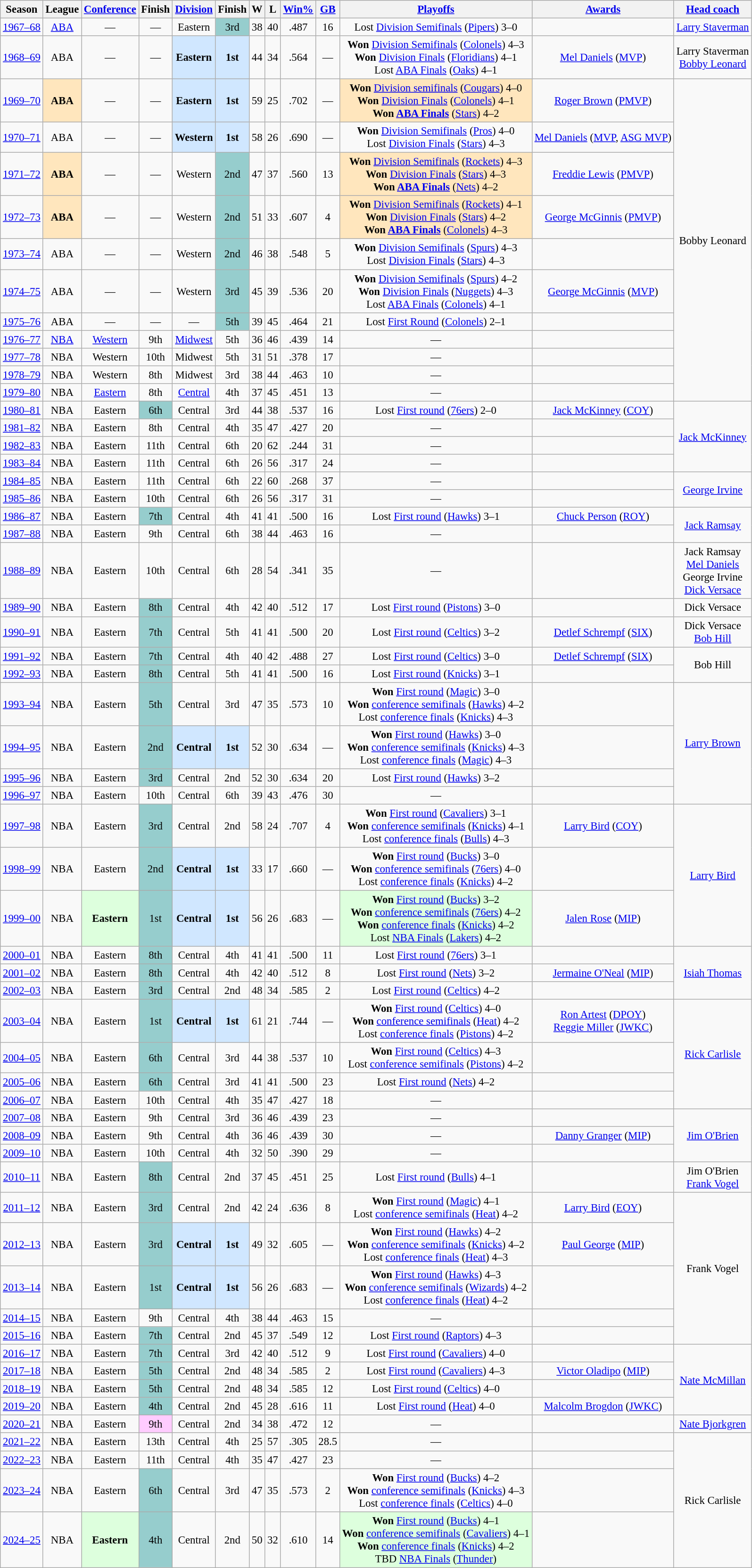<table class="wikitable plainrowheaders" style="text-align:center; font-size:95%" summary="Season (sortable), Conference, Finish (sortable), Division, Finish (sortable), Wins (sortable), Losses (sortable), Win% (sortable), GB (sortable), Playoffs, Awards and Head coach">
<tr>
<th scope="col">Season</th>
<th scope="col">League</th>
<th scope="col"><a href='#'>Conference</a></th>
<th scope="col">Finish</th>
<th scope="col"><a href='#'>Division</a></th>
<th scope="col">Finish</th>
<th scope="col">W</th>
<th scope="col">L</th>
<th scope="col"><a href='#'>Win%</a></th>
<th scope="col"><a href='#'>GB</a></th>
<th scope="col"><a href='#'>Playoffs</a></th>
<th scope="col"><a href='#'>Awards</a></th>
<th scope="col"><a href='#'>Head coach</a></th>
</tr>
<tr>
<td><a href='#'>1967–68</a></td>
<td><a href='#'>ABA</a></td>
<td align="center">—</td>
<td align="center">—</td>
<td align="center">Eastern</td>
<td align="center" bgcolor="#96CDCD">3rd</td>
<td align="center">38</td>
<td align="center">40</td>
<td align="center">.487</td>
<td align="center">16</td>
<td align="center">Lost <a href='#'>Division Semifinals</a> (<a href='#'>Pipers</a>) 3–0</td>
<td></td>
<td><a href='#'>Larry Staverman</a></td>
</tr>
<tr>
<td><a href='#'>1968–69</a></td>
<td>ABA</td>
<td align="center">—</td>
<td align="center">—</td>
<td align="center" bgcolor="#D0E7FF"><strong>Eastern</strong></td>
<td align="center" bgcolor="#D0E7FF"><strong>1st</strong></td>
<td align="center">44</td>
<td align="center">34</td>
<td align="center">.564</td>
<td align="center">—</td>
<td align="center"><strong>Won</strong> <a href='#'>Division Semifinals</a> (<a href='#'>Colonels</a>) 4–3<br><strong>Won</strong> <a href='#'>Division Finals</a> (<a href='#'>Floridians</a>) 4–1<br>Lost <a href='#'>ABA Finals</a> (<a href='#'>Oaks</a>) 4–1</td>
<td align="center"><a href='#'>Mel Daniels</a> (<a href='#'>MVP</a>)</td>
<td>Larry Staverman<br><a href='#'>Bobby Leonard</a></td>
</tr>
<tr>
<td><a href='#'>1969–70</a></td>
<td bgcolor="#FFE6BD"><strong>ABA</strong></td>
<td align="center">—</td>
<td align="center">—</td>
<td align="center" bgcolor="#D0E7FF"><strong>Eastern</strong></td>
<td align="center" bgcolor="#D0E7FF"><strong>1st</strong></td>
<td align="center">59</td>
<td align="center">25</td>
<td align="center">.702</td>
<td align="center">—</td>
<td align="center" bgcolor="#FFE6BD"><strong>Won</strong> <a href='#'>Division semifinals</a> (<a href='#'>Cougars</a>) 4–0<br><strong>Won</strong> <a href='#'>Division Finals</a> (<a href='#'>Colonels</a>) 4–1<br><strong>Won <a href='#'>ABA Finals</a></strong> (<a href='#'>Stars</a>) 4–2</td>
<td align="center"><a href='#'>Roger Brown</a> (<a href='#'>PMVP</a>)</td>
<td rowspan=11>Bobby Leonard</td>
</tr>
<tr>
<td><a href='#'>1970–71</a></td>
<td>ABA</td>
<td align="center">—</td>
<td align="center">—</td>
<td align="center" bgcolor="#D0E7FF"><strong>Western</strong></td>
<td align="center" bgcolor="#D0E7FF"><strong>1st</strong></td>
<td align="center">58</td>
<td align="center">26</td>
<td align="center">.690</td>
<td align="center">—</td>
<td align="center"><strong>Won</strong> <a href='#'>Division Semifinals</a> (<a href='#'>Pros</a>) 4–0<br>Lost <a href='#'>Division Finals</a> (<a href='#'>Stars</a>) 4–3</td>
<td align="center"><a href='#'>Mel Daniels</a> (<a href='#'>MVP</a>, <a href='#'>ASG MVP</a>)</td>
</tr>
<tr>
<td><a href='#'>1971–72</a></td>
<td bgcolor="#FFE6BD"><strong>ABA</strong></td>
<td align="center">—</td>
<td align="center">—</td>
<td align="center">Western</td>
<td align="center" bgcolor="#96CDCD">2nd</td>
<td align="center">47</td>
<td align="center">37</td>
<td align="center">.560</td>
<td align="center">13</td>
<td align="center" bgcolor="#FFE6BD"><strong>Won</strong> <a href='#'>Division Semifinals</a> (<a href='#'>Rockets</a>) 4–3<br><strong>Won</strong> <a href='#'>Division Finals</a> (<a href='#'>Stars</a>) 4–3<br><strong>Won <a href='#'>ABA Finals</a></strong> (<a href='#'>Nets</a>) 4–2</td>
<td align="center"><a href='#'>Freddie Lewis</a> (<a href='#'>PMVP</a>)</td>
</tr>
<tr>
<td><a href='#'>1972–73</a></td>
<td bgcolor="#FFE6BD"><strong>ABA</strong></td>
<td align="center">—</td>
<td align="center">—</td>
<td align="center">Western</td>
<td align="center" bgcolor="#96CDCD">2nd</td>
<td align="center">51</td>
<td align="center">33</td>
<td align="center">.607</td>
<td align="center">4</td>
<td align="center" bgcolor="#FFE6BD"><strong>Won</strong> <a href='#'>Division Semifinals</a> (<a href='#'>Rockets</a>) 4–1<br><strong>Won</strong> <a href='#'>Division Finals</a> (<a href='#'>Stars</a>) 4–2<br><strong>Won <a href='#'>ABA Finals</a></strong> (<a href='#'>Colonels</a>) 4–3</td>
<td align="center"><a href='#'>George McGinnis</a> (<a href='#'>PMVP</a>)</td>
</tr>
<tr>
<td><a href='#'>1973–74</a></td>
<td>ABA</td>
<td align="center">—</td>
<td align="center">—</td>
<td align="center">Western</td>
<td align="center" bgcolor="#96CDCD">2nd</td>
<td align="center">46</td>
<td align="center">38</td>
<td align="center">.548</td>
<td align="center">5</td>
<td align="center"><strong>Won</strong> <a href='#'>Division Semifinals</a> (<a href='#'>Spurs</a>) 4–3<br>Lost <a href='#'>Division Finals</a> (<a href='#'>Stars</a>) 4–3</td>
<td></td>
</tr>
<tr>
<td><a href='#'>1974–75</a></td>
<td>ABA</td>
<td align="center">—</td>
<td align="center">—</td>
<td align="center">Western</td>
<td align="center" bgcolor="#96CDCD">3rd</td>
<td align="center">45</td>
<td align="center">39</td>
<td align="center">.536</td>
<td align="center">20</td>
<td align="center"><strong>Won</strong> <a href='#'>Division Semifinals</a> (<a href='#'>Spurs</a>) 4–2<br><strong>Won</strong> <a href='#'>Division Finals</a> (<a href='#'>Nuggets</a>) 4–3<br>Lost <a href='#'>ABA Finals</a> (<a href='#'>Colonels</a>) 4–1</td>
<td align="center"><a href='#'>George McGinnis</a> (<a href='#'>MVP</a>)</td>
</tr>
<tr>
<td><a href='#'>1975–76</a></td>
<td>ABA</td>
<td align="center">—</td>
<td align="center">—</td>
<td align="center">—</td>
<td align="center" bgcolor="#96CDCD">5th</td>
<td align="center">39</td>
<td align="center">45</td>
<td align="center">.464</td>
<td align="center">21</td>
<td align="center">Lost <a href='#'>First Round</a> (<a href='#'>Colonels</a>) 2–1</td>
<td></td>
</tr>
<tr>
<td><a href='#'>1976–77</a></td>
<td><a href='#'>NBA</a></td>
<td align="center"><a href='#'>Western</a></td>
<td align="center">9th</td>
<td align="center"><a href='#'>Midwest</a></td>
<td align="center">5th</td>
<td align="center">36</td>
<td align="center">46</td>
<td align="center">.439</td>
<td align="center">14</td>
<td align="center">—</td>
<td></td>
</tr>
<tr>
<td><a href='#'>1977–78</a></td>
<td>NBA</td>
<td align="center">Western</td>
<td align="center">10th</td>
<td align="center">Midwest</td>
<td align="center">5th</td>
<td align="center">31</td>
<td align="center">51</td>
<td align="center">.378</td>
<td align="center">17</td>
<td align="center">—</td>
<td></td>
</tr>
<tr>
<td><a href='#'>1978–79</a></td>
<td>NBA</td>
<td align="center">Western</td>
<td align="center">8th</td>
<td align="center">Midwest</td>
<td align="center">3rd</td>
<td align="center">38</td>
<td align="center">44</td>
<td align="center">.463</td>
<td align="center">10</td>
<td align="center">—</td>
<td></td>
</tr>
<tr>
<td><a href='#'>1979–80</a></td>
<td>NBA</td>
<td align="center"><a href='#'>Eastern</a></td>
<td align="center">8th</td>
<td align="center"><a href='#'>Central</a></td>
<td align="center">4th</td>
<td align="center">37</td>
<td align="center">45</td>
<td align="center">.451</td>
<td align="center">13</td>
<td align="center">—</td>
<td></td>
</tr>
<tr>
<td><a href='#'>1980–81</a></td>
<td>NBA</td>
<td align="center">Eastern</td>
<td align="center" bgcolor="#96CDCD">6th</td>
<td align="center">Central</td>
<td align="center">3rd</td>
<td align="center">44</td>
<td align="center">38</td>
<td align="center">.537</td>
<td align="center">16</td>
<td align="center">Lost <a href='#'>First round</a> (<a href='#'>76ers</a>) 2–0</td>
<td align="center"><a href='#'>Jack McKinney</a> (<a href='#'>COY</a>)</td>
<td rowspan=4><a href='#'>Jack McKinney</a></td>
</tr>
<tr>
<td><a href='#'>1981–82</a></td>
<td>NBA</td>
<td align="center">Eastern</td>
<td align="center">8th</td>
<td align="center">Central</td>
<td align="center">4th</td>
<td align="center">35</td>
<td align="center">47</td>
<td align="center">.427</td>
<td align="center">20</td>
<td align="center">—</td>
<td></td>
</tr>
<tr>
<td><a href='#'>1982–83</a></td>
<td>NBA</td>
<td align="center">Eastern</td>
<td align="center">11th</td>
<td align="center">Central</td>
<td align="center">6th</td>
<td align="center">20</td>
<td align="center">62</td>
<td align="center">.244</td>
<td align="center">31</td>
<td align="center">—</td>
<td></td>
</tr>
<tr>
<td><a href='#'>1983–84</a></td>
<td>NBA</td>
<td align="center">Eastern</td>
<td align="center">11th</td>
<td align="center">Central</td>
<td align="center">6th</td>
<td align="center">26</td>
<td align="center">56</td>
<td align="center">.317</td>
<td align="center">24</td>
<td align="center">—</td>
<td></td>
</tr>
<tr>
<td><a href='#'>1984–85</a></td>
<td>NBA</td>
<td align="center">Eastern</td>
<td align="center">11th</td>
<td align="center">Central</td>
<td align="center">6th</td>
<td align="center">22</td>
<td align="center">60</td>
<td align="center">.268</td>
<td align="center">37</td>
<td align="center">—</td>
<td></td>
<td rowspan=2><a href='#'>George Irvine</a></td>
</tr>
<tr>
<td><a href='#'>1985–86</a></td>
<td>NBA</td>
<td align="center">Eastern</td>
<td align="center">10th</td>
<td align="center">Central</td>
<td align="center">6th</td>
<td align="center">26</td>
<td align="center">56</td>
<td align="center">.317</td>
<td align="center">31</td>
<td align="center">—</td>
<td></td>
</tr>
<tr>
<td><a href='#'>1986–87</a></td>
<td>NBA</td>
<td align="center">Eastern</td>
<td align="center" bgcolor="#96CDCD">7th</td>
<td align="center">Central</td>
<td align="center">4th</td>
<td align="center">41</td>
<td align="center">41</td>
<td align="center">.500</td>
<td align="center">16</td>
<td align="center">Lost <a href='#'>First round</a> (<a href='#'>Hawks</a>) 3–1</td>
<td align="center"><a href='#'>Chuck Person</a> (<a href='#'>ROY</a>)</td>
<td rowspan=2><a href='#'>Jack Ramsay</a></td>
</tr>
<tr>
<td><a href='#'>1987–88</a></td>
<td>NBA</td>
<td align="center">Eastern</td>
<td align="center">9th</td>
<td align="center">Central</td>
<td align="center">6th</td>
<td align="center">38</td>
<td align="center">44</td>
<td align="center">.463</td>
<td align="center">16</td>
<td align="center">—</td>
<td></td>
</tr>
<tr>
<td><a href='#'>1988–89</a></td>
<td>NBA</td>
<td align="center">Eastern</td>
<td align="center">10th</td>
<td align="center">Central</td>
<td align="center">6th</td>
<td align="center">28</td>
<td align="center">54</td>
<td align="center">.341</td>
<td align="center">35</td>
<td align="center">—</td>
<td></td>
<td>Jack Ramsay<br><a href='#'>Mel Daniels</a><br>George Irvine<br><a href='#'>Dick Versace</a></td>
</tr>
<tr>
<td><a href='#'>1989–90</a></td>
<td>NBA</td>
<td align="center">Eastern</td>
<td align="center" bgcolor="#96CDCD">8th</td>
<td align="center">Central</td>
<td align="center">4th</td>
<td align="center">42</td>
<td align="center">40</td>
<td align="center">.512</td>
<td align="center">17</td>
<td align="center">Lost <a href='#'>First round</a> (<a href='#'>Pistons</a>) 3–0</td>
<td></td>
<td>Dick Versace</td>
</tr>
<tr>
<td><a href='#'>1990–91</a></td>
<td>NBA</td>
<td align="center">Eastern</td>
<td align="center" bgcolor="#96CDCD">7th</td>
<td align="center">Central</td>
<td align="center">5th</td>
<td align="center">41</td>
<td align="center">41</td>
<td align="center">.500</td>
<td align="center">20</td>
<td align="center">Lost <a href='#'>First round</a> (<a href='#'>Celtics</a>) 3–2</td>
<td align="center"><a href='#'>Detlef Schrempf</a> (<a href='#'>SIX</a>)</td>
<td>Dick Versace<br><a href='#'>Bob Hill</a></td>
</tr>
<tr>
<td><a href='#'>1991–92</a></td>
<td>NBA</td>
<td align="center">Eastern</td>
<td align="center" bgcolor="#96CDCD">7th</td>
<td align="center">Central</td>
<td align="center">4th</td>
<td align="center">40</td>
<td align="center">42</td>
<td align="center">.488</td>
<td align="center">27</td>
<td align="center">Lost <a href='#'>First round</a> (<a href='#'>Celtics</a>) 3–0</td>
<td align="center"><a href='#'>Detlef Schrempf</a> (<a href='#'>SIX</a>)</td>
<td rowspan=2>Bob Hill</td>
</tr>
<tr>
<td><a href='#'>1992–93</a></td>
<td>NBA</td>
<td align="center">Eastern</td>
<td align="center" bgcolor="#96CDCD">8th</td>
<td align="center">Central</td>
<td align="center">5th</td>
<td align="center">41</td>
<td align="center">41</td>
<td align="center">.500</td>
<td align="center">16</td>
<td align="center">Lost <a href='#'>First round</a> (<a href='#'>Knicks</a>) 3–1</td>
<td></td>
</tr>
<tr>
<td><a href='#'>1993–94</a></td>
<td>NBA</td>
<td align="center">Eastern</td>
<td align="center" bgcolor="#96CDCD">5th</td>
<td align="center">Central</td>
<td align="center">3rd</td>
<td align="center">47</td>
<td align="center">35</td>
<td align="center">.573</td>
<td align="center">10</td>
<td align="center"><strong>Won</strong> <a href='#'>First round</a> (<a href='#'>Magic</a>) 3–0<br><strong>Won</strong> <a href='#'>conference semifinals</a> (<a href='#'>Hawks</a>) 4–2<br>Lost <a href='#'>conference finals</a> (<a href='#'>Knicks</a>) 4–3</td>
<td></td>
<td rowspan=4><a href='#'>Larry Brown</a></td>
</tr>
<tr>
<td><a href='#'>1994–95</a></td>
<td>NBA</td>
<td align="center">Eastern</td>
<td align="center" bgcolor="#96CDCD">2nd</td>
<td align="center" bgcolor="#D0E7FF"><strong>Central</strong></td>
<td align="center" bgcolor="#D0E7FF"><strong>1st</strong></td>
<td align="center">52</td>
<td align="center">30</td>
<td align="center">.634</td>
<td align="center">—</td>
<td align="center"><strong>Won</strong> <a href='#'>First round</a> (<a href='#'>Hawks</a>) 3–0<br><strong>Won</strong> <a href='#'>conference semifinals</a> (<a href='#'>Knicks</a>) 4–3<br>Lost <a href='#'>conference finals</a> (<a href='#'>Magic</a>) 4–3</td>
<td></td>
</tr>
<tr>
<td><a href='#'>1995–96</a></td>
<td>NBA</td>
<td align="center">Eastern</td>
<td align="center" bgcolor="#96CDCD">3rd</td>
<td align="center">Central</td>
<td align="center">2nd</td>
<td align="center">52</td>
<td align="center">30</td>
<td align="center">.634</td>
<td align="center">20</td>
<td align="center">Lost <a href='#'>First round</a> (<a href='#'>Hawks</a>) 3–2</td>
<td></td>
</tr>
<tr>
<td><a href='#'>1996–97</a></td>
<td>NBA</td>
<td align="center">Eastern</td>
<td align="center">10th</td>
<td align="center">Central</td>
<td align="center">6th</td>
<td align="center">39</td>
<td align="center">43</td>
<td align="center">.476</td>
<td align="center">30</td>
<td align="center">—</td>
<td></td>
</tr>
<tr>
<td><a href='#'>1997–98</a></td>
<td>NBA</td>
<td align="center">Eastern</td>
<td align="center" bgcolor="#96CDCD">3rd</td>
<td align="center">Central</td>
<td align="center">2nd</td>
<td align="center">58</td>
<td align="center">24</td>
<td align="center">.707</td>
<td align="center">4</td>
<td align="center"><strong>Won</strong> <a href='#'>First round</a> (<a href='#'>Cavaliers</a>) 3–1<br><strong>Won</strong> <a href='#'>conference semifinals</a> (<a href='#'>Knicks</a>) 4–1<br>Lost <a href='#'>conference finals</a> (<a href='#'>Bulls</a>) 4–3</td>
<td align="center"><a href='#'>Larry Bird</a> (<a href='#'>COY</a>)</td>
<td rowspan=3><a href='#'>Larry Bird</a></td>
</tr>
<tr>
<td><a href='#'>1998–99</a></td>
<td>NBA</td>
<td align="center">Eastern</td>
<td align="center" bgcolor="#96CDCD">2nd</td>
<td align="center" bgcolor="#D0E7FF"><strong>Central</strong></td>
<td align="center" bgcolor="#D0E7FF"><strong>1st</strong></td>
<td align="center">33</td>
<td align="center">17</td>
<td align="center">.660</td>
<td align="center">—</td>
<td align="center"><strong>Won</strong> <a href='#'>First round</a> (<a href='#'>Bucks</a>) 3–0<br><strong>Won</strong> <a href='#'>conference semifinals</a> (<a href='#'>76ers</a>) 4–0<br>Lost <a href='#'>conference finals</a> (<a href='#'>Knicks</a>) 4–2</td>
<td></td>
</tr>
<tr>
<td><a href='#'>1999–00</a></td>
<td>NBA</td>
<td align="center" bgcolor="#ddffdd"><strong>Eastern</strong></td>
<td align="center" bgcolor="#96CDCD">1st</td>
<td align="center" bgcolor="#D0E7FF"><strong>Central</strong></td>
<td align="center" bgcolor="#D0E7FF"><strong>1st</strong></td>
<td align="center">56</td>
<td align="center">26</td>
<td align="center">.683</td>
<td align="center">—</td>
<td align="center" bgcolor="#ddffdd"><strong>Won</strong> <a href='#'>First round</a> (<a href='#'>Bucks</a>) 3–2<br><strong>Won</strong> <a href='#'>conference semifinals</a> (<a href='#'>76ers</a>) 4–2<br><strong>Won</strong> <a href='#'>conference finals</a> (<a href='#'>Knicks</a>) 4–2<br>Lost <a href='#'>NBA Finals</a> (<a href='#'>Lakers</a>) 4–2</td>
<td align="center"><a href='#'>Jalen Rose</a> (<a href='#'>MIP</a>)</td>
</tr>
<tr>
<td><a href='#'>2000–01</a></td>
<td>NBA</td>
<td align="center">Eastern</td>
<td align="center" bgcolor="#96CDCD">8th</td>
<td align="center">Central</td>
<td align="center">4th</td>
<td align="center">41</td>
<td align="center">41</td>
<td align="center">.500</td>
<td align="center">11</td>
<td align="center">Lost <a href='#'>First round</a> (<a href='#'>76ers</a>) 3–1</td>
<td></td>
<td rowspan=3><a href='#'>Isiah Thomas</a></td>
</tr>
<tr>
<td><a href='#'>2001–02</a></td>
<td>NBA</td>
<td align="center">Eastern</td>
<td align="center" bgcolor="#96CDCD">8th</td>
<td align="center">Central</td>
<td align="center">4th</td>
<td align="center">42</td>
<td align="center">40</td>
<td align="center">.512</td>
<td align="center">8</td>
<td align="center">Lost <a href='#'>First round</a> (<a href='#'>Nets</a>) 3–2</td>
<td align="center"><a href='#'>Jermaine O'Neal</a> (<a href='#'>MIP</a>)</td>
</tr>
<tr>
<td><a href='#'>2002–03</a></td>
<td>NBA</td>
<td align="center">Eastern</td>
<td align="center" bgcolor="#96CDCD">3rd</td>
<td align="center">Central</td>
<td align="center">2nd</td>
<td align="center">48</td>
<td align="center">34</td>
<td align="center">.585</td>
<td align="center">2</td>
<td align="center">Lost <a href='#'>First round</a> (<a href='#'>Celtics</a>) 4–2</td>
<td></td>
</tr>
<tr>
<td><a href='#'>2003–04</a></td>
<td>NBA</td>
<td align="center">Eastern</td>
<td align="center" bgcolor="#96CDCD">1st</td>
<td align="center" bgcolor="#D0E7FF"><strong>Central</strong></td>
<td align="center" bgcolor="#D0E7FF"><strong>1st</strong></td>
<td align="center">61</td>
<td align="center">21</td>
<td align="center">.744</td>
<td align="center">—</td>
<td align="center"><strong>Won</strong> <a href='#'>First round</a> (<a href='#'>Celtics</a>) 4–0<br><strong>Won</strong> <a href='#'>conference semifinals</a> (<a href='#'>Heat</a>) 4–2<br>Lost <a href='#'>conference finals</a> (<a href='#'>Pistons</a>) 4–2</td>
<td align="center"><a href='#'>Ron Artest</a> (<a href='#'>DPOY</a>)<br><a href='#'>Reggie Miller</a> (<a href='#'>JWKC</a>)</td>
<td rowspan=4><a href='#'>Rick Carlisle</a></td>
</tr>
<tr>
<td><a href='#'>2004–05</a></td>
<td>NBA</td>
<td align="center">Eastern</td>
<td align="center" bgcolor="#96CDCD">6th</td>
<td align="center">Central</td>
<td align="center">3rd</td>
<td align="center">44</td>
<td align="center">38</td>
<td align="center">.537</td>
<td align="center">10</td>
<td align="center"><strong>Won</strong> <a href='#'>First round</a> (<a href='#'>Celtics</a>) 4–3<br>Lost <a href='#'>conference semifinals</a> (<a href='#'>Pistons</a>) 4–2</td>
<td></td>
</tr>
<tr>
<td><a href='#'>2005–06</a></td>
<td>NBA</td>
<td align="center">Eastern</td>
<td align="center" bgcolor="#96CDCD">6th</td>
<td align="center">Central</td>
<td align="center">3rd</td>
<td align="center">41</td>
<td align="center">41</td>
<td align="center">.500</td>
<td align="center">23</td>
<td align="center">Lost <a href='#'>First round</a> (<a href='#'>Nets</a>) 4–2</td>
<td></td>
</tr>
<tr>
<td><a href='#'>2006–07</a></td>
<td>NBA</td>
<td align="center">Eastern</td>
<td align="center">10th</td>
<td align="center">Central</td>
<td align="center">4th</td>
<td align="center">35</td>
<td align="center">47</td>
<td align="center">.427</td>
<td align="center">18</td>
<td align="center">—</td>
<td></td>
</tr>
<tr>
<td><a href='#'>2007–08</a></td>
<td>NBA</td>
<td align="center">Eastern</td>
<td align="center">9th</td>
<td align="center">Central</td>
<td align="center">3rd</td>
<td align="center">36</td>
<td align="center">46</td>
<td align="center">.439</td>
<td align="center">23</td>
<td align="center">—</td>
<td></td>
<td rowspan=3><a href='#'>Jim O'Brien</a></td>
</tr>
<tr>
<td><a href='#'>2008–09</a></td>
<td>NBA</td>
<td align="center">Eastern</td>
<td align="center">9th</td>
<td align="center">Central</td>
<td align="center">4th</td>
<td align="center">36</td>
<td align="center">46</td>
<td align="center">.439</td>
<td align="center">30</td>
<td align="center">—</td>
<td align="center"><a href='#'>Danny Granger</a> (<a href='#'>MIP</a>)</td>
</tr>
<tr>
<td><a href='#'>2009–10</a></td>
<td>NBA</td>
<td align="center">Eastern</td>
<td align="center">10th</td>
<td align="center">Central</td>
<td align="center">4th</td>
<td align="center">32</td>
<td align="center">50</td>
<td align="center">.390</td>
<td align="center">29</td>
<td align="center">—</td>
<td></td>
</tr>
<tr>
<td><a href='#'>2010–11</a></td>
<td>NBA</td>
<td align="center">Eastern</td>
<td align="center" bgcolor="#96CDCD">8th</td>
<td align="center">Central</td>
<td align="center">2nd</td>
<td align="center">37</td>
<td align="center">45</td>
<td align="center">.451</td>
<td align="center">25</td>
<td align="center">Lost <a href='#'>First round</a> (<a href='#'>Bulls</a>) 4–1</td>
<td></td>
<td>Jim O'Brien<br><a href='#'>Frank Vogel</a></td>
</tr>
<tr>
<td><a href='#'>2011–12</a></td>
<td>NBA</td>
<td align="center">Eastern</td>
<td align="center" bgcolor="#96CDCD">3rd</td>
<td align="center">Central</td>
<td align="center">2nd</td>
<td align="center">42</td>
<td align="center">24</td>
<td align="center">.636</td>
<td align="center">8</td>
<td align="center"><strong>Won</strong> <a href='#'>First round</a> (<a href='#'>Magic</a>) 4–1<br> Lost <a href='#'>conference semifinals</a> (<a href='#'>Heat</a>) 4–2</td>
<td align="center"><a href='#'>Larry Bird</a> (<a href='#'>EOY</a>)</td>
<td rowspan=5>Frank Vogel</td>
</tr>
<tr>
<td><a href='#'>2012–13</a></td>
<td>NBA</td>
<td align="center">Eastern</td>
<td align="center" bgcolor="#96CDCD">3rd</td>
<td align="center" bgcolor="#D0E7FF"><strong>Central</strong></td>
<td align="center" bgcolor="#D0E7FF"><strong>1st</strong></td>
<td align="center">49</td>
<td align="center">32</td>
<td align="center">.605</td>
<td align="center">—</td>
<td align="center"><strong>Won</strong> <a href='#'>First round</a> (<a href='#'>Hawks</a>) 4–2<br> <strong>Won</strong> <a href='#'>conference semifinals</a> (<a href='#'>Knicks</a>) 4–2 <br> Lost <a href='#'>conference finals</a> (<a href='#'>Heat</a>) 4–3</td>
<td align="center"><a href='#'>Paul George</a> (<a href='#'>MIP</a>)</td>
</tr>
<tr>
<td><a href='#'>2013–14</a></td>
<td>NBA</td>
<td align="center">Eastern</td>
<td align="center" bgcolor="#96CDCD">1st</td>
<td align="center" bgcolor="#D0E7FF"><strong>Central</strong></td>
<td align="center" bgcolor="#D0E7FF"><strong>1st</strong></td>
<td align="center">56</td>
<td align="center">26</td>
<td align="center">.683</td>
<td align="center">—</td>
<td align="center"><strong>Won</strong> <a href='#'>First round</a> (<a href='#'>Hawks</a>) 4–3<br><strong>Won</strong> <a href='#'>conference semifinals</a> (<a href='#'>Wizards</a>) 4–2<br>Lost <a href='#'>conference finals</a> (<a href='#'>Heat</a>) 4–2</td>
<td align="center"></td>
</tr>
<tr>
<td><a href='#'>2014–15</a></td>
<td>NBA</td>
<td align="center">Eastern</td>
<td align="center" bgcolor="">9th</td>
<td align="center" bgcolor="">Central</td>
<td align="center" bgcolor="">4th</td>
<td align="center">38</td>
<td align="center">44</td>
<td align="center">.463</td>
<td align="center">15</td>
<td align="center">—</td>
<td align="center"></td>
</tr>
<tr>
<td><a href='#'>2015–16</a></td>
<td>NBA</td>
<td align="center">Eastern</td>
<td align="center" bgcolor="#96cdcd">7th</td>
<td align="center">Central</td>
<td align="center">2nd</td>
<td align="center">45</td>
<td align="center">37</td>
<td align="center">.549</td>
<td align="center">12</td>
<td align="center">Lost <a href='#'>First round</a> (<a href='#'>Raptors</a>) 4–3</td>
<td align="center"></td>
</tr>
<tr>
<td><a href='#'>2016–17</a></td>
<td>NBA</td>
<td align="center">Eastern</td>
<td align="center" bgcolor="#96cdcd">7th</td>
<td align="center">Central</td>
<td align="center">3rd</td>
<td align="center">42</td>
<td align="center">40</td>
<td align="center">.512</td>
<td align="center">9</td>
<td align="center">Lost <a href='#'>First round</a> (<a href='#'>Cavaliers</a>) 4–0</td>
<td align="center"></td>
<td rowspan=4><a href='#'>Nate McMillan</a></td>
</tr>
<tr>
<td><a href='#'>2017–18</a></td>
<td>NBA</td>
<td align="center">Eastern</td>
<td align="center" bgcolor="#96cdcd">5th</td>
<td align="center">Central</td>
<td align="center">2nd</td>
<td align="center">48</td>
<td align="center">34</td>
<td align="center">.585</td>
<td align="center">2</td>
<td align="center">Lost <a href='#'>First round</a> (<a href='#'>Cavaliers</a>) 4–3</td>
<td align="center"><a href='#'>Victor Oladipo</a> (<a href='#'>MIP</a>)</td>
</tr>
<tr>
<td><a href='#'>2018–19</a></td>
<td>NBA</td>
<td align="center">Eastern</td>
<td align="center" bgcolor="#96cdcd">5th</td>
<td align="center">Central</td>
<td align="center">2nd</td>
<td align="center">48</td>
<td align="center">34</td>
<td align="center">.585</td>
<td align="center">12</td>
<td align="center">Lost <a href='#'>First round</a> (<a href='#'>Celtics</a>) 4–0</td>
<td align="center"></td>
</tr>
<tr>
<td><a href='#'>2019–20</a></td>
<td>NBA</td>
<td align="center">Eastern</td>
<td align="center" bgcolor="#96cdcd">4th</td>
<td align="center">Central</td>
<td align="center">2nd</td>
<td align="center">45</td>
<td align="center">28</td>
<td align="center">.616</td>
<td align="center">11</td>
<td align="center">Lost <a href='#'>First round</a> (<a href='#'>Heat</a>) 4–0</td>
<td align="center"><a href='#'>Malcolm Brogdon</a> (<a href='#'>JWKC</a>)</td>
</tr>
<tr>
<td><a href='#'>2020–21</a></td>
<td>NBA</td>
<td align="center">Eastern</td>
<td align="center" bgcolor=#FFCCFF>9th</td>
<td align="center">Central</td>
<td align="center">2nd</td>
<td align="center">34</td>
<td align="center">38</td>
<td align="center">.472</td>
<td align="center">12</td>
<td align="center">—</td>
<td align="center"></td>
<td><a href='#'>Nate Bjorkgren</a></td>
</tr>
<tr>
<td><a href='#'>2021–22</a></td>
<td>NBA</td>
<td align="center">Eastern</td>
<td align="center">13th</td>
<td align="center">Central</td>
<td align="center">4th</td>
<td align="center">25</td>
<td align="center">57</td>
<td align="center">.305</td>
<td align="center">28.5</td>
<td align="center">—</td>
<td align="center"></td>
<td rowspan=4>Rick Carlisle</td>
</tr>
<tr>
<td><a href='#'>2022–23</a></td>
<td>NBA</td>
<td align="center">Eastern</td>
<td align="center">11th</td>
<td align="center">Central</td>
<td align="center">4th</td>
<td align="center">35</td>
<td align="center">47</td>
<td align="center">.427</td>
<td align="center">23</td>
<td align="center">—</td>
<td align="center"></td>
</tr>
<tr>
<td><a href='#'>2023–24</a></td>
<td>NBA</td>
<td align="center">Eastern</td>
<td align="center" bgcolor="#96cdcd">6th</td>
<td align="center">Central</td>
<td align="center">3rd</td>
<td align="center">47</td>
<td align="center">35</td>
<td align="center">.573</td>
<td align="center">2</td>
<td align="center"><strong>Won</strong> <a href='#'>First round</a> (<a href='#'>Bucks</a>) 4–2 <br> <strong>Won</strong> <a href='#'>conference semifinals</a> (<a href='#'>Knicks</a>) 4–3 <br> Lost <a href='#'>conference finals</a> (<a href='#'>Celtics</a>) 4–0</td>
<td align="center"></td>
</tr>
<tr>
<td><a href='#'>2024–25</a></td>
<td>NBA</td>
<td align="center" bgcolor="#ddffdd"><strong>Eastern</strong></td>
<td align="center" bgcolor="#96cdcd">4th</td>
<td align="center">Central</td>
<td align="center">2nd</td>
<td align="center">50</td>
<td align="center">32</td>
<td align="center">.610</td>
<td align="center">14</td>
<td align="center" bgcolor="#ddffdd"><strong>Won</strong> <a href='#'>First round</a> (<a href='#'>Bucks</a>) 4–1<br> <strong>Won</strong> <a href='#'>conference semifinals</a> (<a href='#'>Cavaliers</a>) 4–1<br><strong>Won</strong> <a href='#'>conference finals</a> (<a href='#'>Knicks</a>) 4–2<br>TBD <a href='#'>NBA Finals</a> (<a href='#'>Thunder</a>)</td>
<td align="center"></td>
</tr>
</table>
